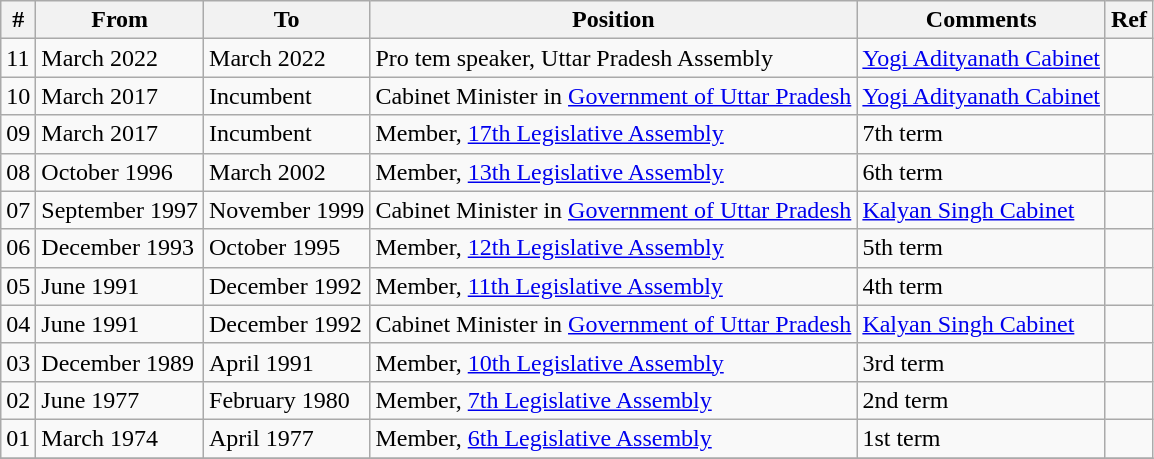<table class="wikitable">
<tr>
<th>#</th>
<th>From</th>
<th>To</th>
<th>Position</th>
<th>Comments</th>
<th>Ref</th>
</tr>
<tr>
<td>11</td>
<td>March 2022</td>
<td>March 2022</td>
<td>Pro tem speaker, Uttar Pradesh Assembly</td>
<td><a href='#'>Yogi Adityanath Cabinet</a></td>
<td></td>
</tr>
<tr>
<td>10</td>
<td>March 2017</td>
<td>Incumbent</td>
<td>Cabinet Minister in <a href='#'>Government of Uttar Pradesh</a></td>
<td><a href='#'>Yogi Adityanath Cabinet</a></td>
<td></td>
</tr>
<tr>
<td>09</td>
<td>March 2017</td>
<td>Incumbent</td>
<td>Member, <a href='#'>17th Legislative Assembly</a></td>
<td>7th term</td>
<td></td>
</tr>
<tr>
<td>08</td>
<td>October 1996</td>
<td>March 2002</td>
<td>Member, <a href='#'>13th Legislative Assembly</a></td>
<td>6th term</td>
<td></td>
</tr>
<tr>
<td>07</td>
<td>September 1997</td>
<td>November 1999</td>
<td>Cabinet Minister in <a href='#'>Government of Uttar Pradesh</a></td>
<td><a href='#'>Kalyan Singh Cabinet</a></td>
<td></td>
</tr>
<tr>
<td>06</td>
<td>December 1993</td>
<td>October 1995</td>
<td>Member, <a href='#'>12th Legislative Assembly</a></td>
<td>5th term</td>
<td></td>
</tr>
<tr>
<td>05</td>
<td>June 1991</td>
<td>December 1992</td>
<td>Member, <a href='#'>11th Legislative Assembly</a></td>
<td>4th term</td>
<td></td>
</tr>
<tr>
<td>04</td>
<td>June 1991</td>
<td>December 1992</td>
<td>Cabinet Minister in <a href='#'>Government of Uttar Pradesh</a></td>
<td><a href='#'>Kalyan Singh Cabinet</a></td>
<td></td>
</tr>
<tr>
<td>03</td>
<td>December 1989</td>
<td>April 1991</td>
<td>Member, <a href='#'>10th Legislative Assembly</a></td>
<td>3rd term</td>
<td></td>
</tr>
<tr>
<td>02</td>
<td>June 1977</td>
<td>February 1980</td>
<td>Member, <a href='#'>7th Legislative Assembly</a></td>
<td>2nd term</td>
<td></td>
</tr>
<tr>
<td>01</td>
<td>March 1974</td>
<td>April 1977</td>
<td>Member, <a href='#'>6th Legislative Assembly</a></td>
<td>1st term</td>
<td></td>
</tr>
<tr>
</tr>
</table>
